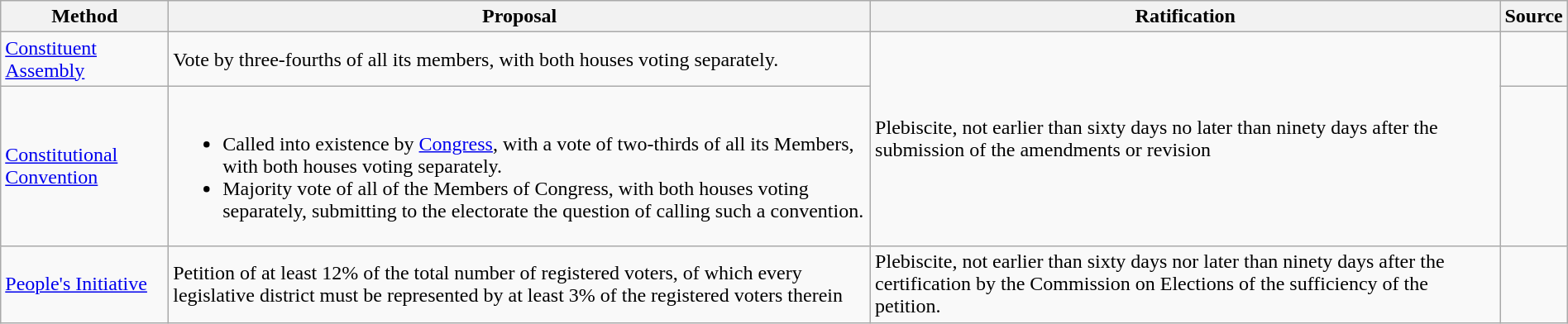<table class="wikitable" style="width:auto; margin:auto;">
<tr>
<th>Method</th>
<th>Proposal</th>
<th>Ratification</th>
<th>Source</th>
</tr>
<tr>
<td><a href='#'>Constituent Assembly</a></td>
<td>Vote by three-fourths of all its members, with both houses voting separately.</td>
<td rowspan="2">Plebiscite, not earlier than sixty days no later than ninety days after the submission of the amendments or revision</td>
<td></td>
</tr>
<tr>
<td><a href='#'>Constitutional Convention</a></td>
<td><br><ul><li>Called into existence by <a href='#'>Congress</a>, with a vote of two-thirds of all its Members, with both houses voting separately.</li><li>Majority vote of all of the Members of Congress, with both houses voting separately, submitting to the electorate the question of calling such a convention.</li></ul></td>
<td></td>
</tr>
<tr>
<td><a href='#'>People's Initiative</a></td>
<td>Petition of at least 12% of the total number of registered voters, of which every legislative district must be represented by at least 3% of the registered voters therein</td>
<td>Plebiscite, not earlier than sixty days nor later than ninety days after the certification by the Commission on Elections of the sufficiency of the petition.</td>
<td></td>
</tr>
</table>
